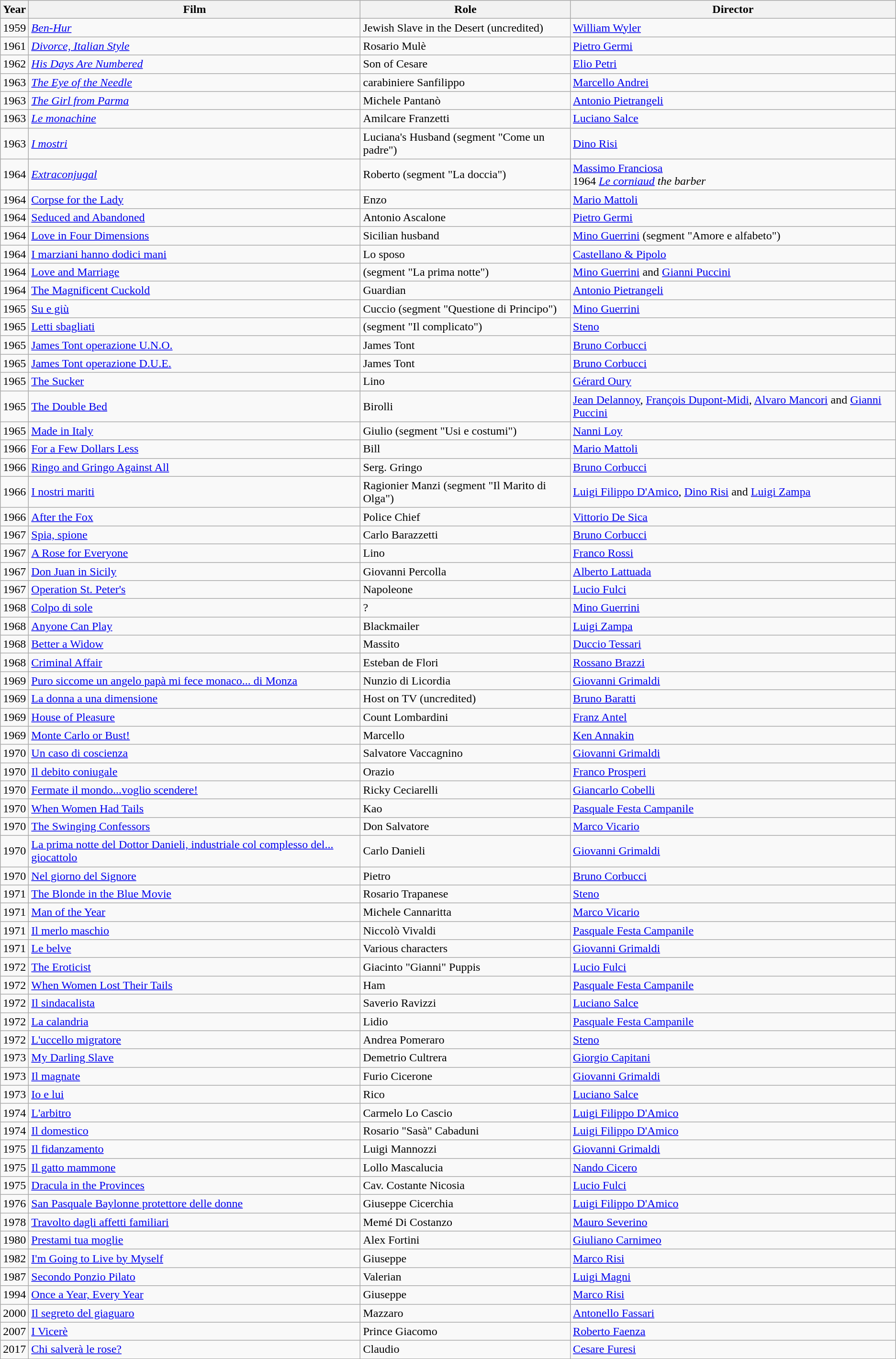<table class="wikitable">
<tr>
<th>Year</th>
<th>Film</th>
<th>Role</th>
<th>Director</th>
</tr>
<tr>
<td>1959</td>
<td><em><a href='#'>Ben-Hur</a></em></td>
<td>Jewish Slave in the Desert (uncredited)</td>
<td><a href='#'>William Wyler</a></td>
</tr>
<tr>
<td>1961</td>
<td><em><a href='#'>Divorce, Italian Style</a></em></td>
<td>Rosario Mulè</td>
<td><a href='#'>Pietro Germi</a></td>
</tr>
<tr>
<td>1962</td>
<td><em><a href='#'>His Days Are Numbered</a></em></td>
<td>Son of Cesare</td>
<td><a href='#'>Elio Petri</a></td>
</tr>
<tr>
<td>1963</td>
<td><em><a href='#'>The Eye of the Needle</a></em></td>
<td>carabiniere Sanfilippo</td>
<td><a href='#'>Marcello Andrei</a></td>
</tr>
<tr>
<td>1963</td>
<td><em><a href='#'>The Girl from Parma</a></em></td>
<td>Michele Pantanò</td>
<td><a href='#'>Antonio Pietrangeli</a></td>
</tr>
<tr>
<td>1963</td>
<td><em><a href='#'>Le monachine</a></em></td>
<td>Amilcare Franzetti</td>
<td><a href='#'>Luciano Salce</a></td>
</tr>
<tr>
<td>1963</td>
<td><em><a href='#'>I mostri</a></em></td>
<td>Luciana's Husband (segment "Come un padre")</td>
<td><a href='#'>Dino Risi</a></td>
</tr>
<tr>
<td>1964</td>
<td><em><a href='#'>Extraconjugal</a></em></td>
<td>Roberto  (segment "La doccia")</td>
<td><a href='#'>Massimo Franciosa</a><br>1964 <em><a href='#'>Le corniaud</a> the barber</td>
</tr>
<tr>
<td>1964</td>
<td></em><a href='#'>Corpse for the Lady</a><em></td>
<td>Enzo</td>
<td><a href='#'>Mario Mattoli</a></td>
</tr>
<tr>
<td>1964</td>
<td></em><a href='#'>Seduced and Abandoned</a><em></td>
<td>Antonio Ascalone</td>
<td><a href='#'>Pietro Germi</a></td>
</tr>
<tr>
<td>1964</td>
<td></em><a href='#'>Love in Four Dimensions</a><em></td>
<td>Sicilian husband</td>
<td><a href='#'>Mino Guerrini</a> (segment "Amore e alfabeto")</td>
</tr>
<tr>
<td>1964</td>
<td></em><a href='#'>I marziani hanno dodici mani</a><em></td>
<td>Lo sposo</td>
<td><a href='#'>Castellano & Pipolo</a></td>
</tr>
<tr>
<td>1964</td>
<td></em><a href='#'>Love and Marriage</a><em></td>
<td>(segment "La prima notte")</td>
<td><a href='#'>Mino Guerrini</a> and <a href='#'>Gianni Puccini</a></td>
</tr>
<tr>
<td>1964</td>
<td></em><a href='#'>The Magnificent Cuckold</a><em></td>
<td>Guardian</td>
<td><a href='#'>Antonio Pietrangeli</a></td>
</tr>
<tr>
<td>1965</td>
<td></em><a href='#'>Su e giù</a><em></td>
<td>Cuccio (segment "Questione di Principo")</td>
<td><a href='#'>Mino Guerrini</a></td>
</tr>
<tr>
<td>1965</td>
<td></em><a href='#'>Letti sbagliati</a><em></td>
<td>(segment "Il complicato")</td>
<td><a href='#'>Steno</a></td>
</tr>
<tr>
<td>1965</td>
<td></em><a href='#'>James Tont operazione U.N.O.</a><em></td>
<td>James Tont</td>
<td><a href='#'>Bruno Corbucci</a></td>
</tr>
<tr>
<td>1965</td>
<td></em><a href='#'>James Tont operazione D.U.E.</a><em></td>
<td>James Tont</td>
<td><a href='#'>Bruno Corbucci</a></td>
</tr>
<tr>
<td>1965</td>
<td></em><a href='#'>The Sucker</a><em></td>
<td>Lino</td>
<td><a href='#'>Gérard Oury</a></td>
</tr>
<tr>
<td>1965</td>
<td></em><a href='#'>The Double Bed</a><em></td>
<td>Birolli</td>
<td><a href='#'>Jean Delannoy</a>, <a href='#'>François Dupont-Midi</a>, <a href='#'>Alvaro Mancori</a> and <a href='#'>Gianni Puccini</a></td>
</tr>
<tr>
<td>1965</td>
<td></em><a href='#'>Made in Italy</a><em></td>
<td>Giulio (segment "Usi e costumi")</td>
<td><a href='#'>Nanni Loy</a></td>
</tr>
<tr>
<td>1966</td>
<td></em><a href='#'>For a Few Dollars Less</a><em></td>
<td>Bill</td>
<td><a href='#'>Mario Mattoli</a></td>
</tr>
<tr>
<td>1966</td>
<td></em><a href='#'>Ringo and Gringo Against All</a><em></td>
<td>Serg. Gringo</td>
<td><a href='#'>Bruno Corbucci</a></td>
</tr>
<tr>
<td>1966</td>
<td></em><a href='#'>I nostri mariti</a><em></td>
<td>Ragionier Manzi (segment "Il Marito di Olga")</td>
<td><a href='#'>Luigi Filippo D'Amico</a>, <a href='#'>Dino Risi</a> and <a href='#'>Luigi Zampa</a></td>
</tr>
<tr>
<td>1966</td>
<td></em><a href='#'>After the Fox</a><em></td>
<td>Police Chief</td>
<td><a href='#'>Vittorio De Sica</a></td>
</tr>
<tr>
<td>1967</td>
<td></em><a href='#'>Spia, spione</a><em></td>
<td>Carlo Barazzetti</td>
<td><a href='#'>Bruno Corbucci</a></td>
</tr>
<tr>
<td>1967</td>
<td></em><a href='#'>A Rose for Everyone</a><em></td>
<td>Lino</td>
<td><a href='#'>Franco Rossi</a></td>
</tr>
<tr>
<td>1967</td>
<td></em><a href='#'>Don Juan in Sicily</a><em></td>
<td>Giovanni Percolla</td>
<td><a href='#'>Alberto Lattuada</a></td>
</tr>
<tr>
<td>1967</td>
<td></em><a href='#'>Operation St. Peter's</a><em></td>
<td>Napoleone</td>
<td><a href='#'>Lucio Fulci</a></td>
</tr>
<tr>
<td>1968</td>
<td></em><a href='#'>Colpo di sole</a><em></td>
<td>?</td>
<td><a href='#'>Mino Guerrini</a></td>
</tr>
<tr>
<td>1968</td>
<td></em><a href='#'>Anyone Can Play</a><em></td>
<td>Blackmailer</td>
<td><a href='#'>Luigi Zampa</a></td>
</tr>
<tr>
<td>1968</td>
<td></em><a href='#'>Better a Widow</a><em></td>
<td>Massito</td>
<td><a href='#'>Duccio Tessari</a></td>
</tr>
<tr>
<td>1968</td>
<td></em><a href='#'>Criminal Affair</a><em></td>
<td>Esteban de Flori</td>
<td><a href='#'>Rossano Brazzi</a></td>
</tr>
<tr>
<td>1969</td>
<td></em><a href='#'>Puro siccome un angelo papà mi fece monaco... di Monza</a><em></td>
<td>Nunzio di Licordia</td>
<td><a href='#'>Giovanni Grimaldi</a></td>
</tr>
<tr>
<td>1969</td>
<td></em><a href='#'>La donna a una dimensione</a><em></td>
<td>Host on TV (uncredited)</td>
<td><a href='#'>Bruno Baratti</a></td>
</tr>
<tr>
<td>1969</td>
<td></em><a href='#'>House of Pleasure</a><em></td>
<td>Count Lombardini</td>
<td><a href='#'>Franz Antel</a></td>
</tr>
<tr>
<td>1969</td>
<td></em><a href='#'>Monte Carlo or Bust!</a><em></td>
<td>Marcello</td>
<td><a href='#'>Ken Annakin</a></td>
</tr>
<tr>
<td>1970</td>
<td></em><a href='#'>Un caso di coscienza</a><em></td>
<td>Salvatore Vaccagnino</td>
<td><a href='#'>Giovanni Grimaldi</a></td>
</tr>
<tr>
<td>1970</td>
<td></em><a href='#'>Il debito coniugale</a><em></td>
<td>Orazio</td>
<td><a href='#'>Franco Prosperi</a></td>
</tr>
<tr>
<td>1970</td>
<td></em><a href='#'>Fermate il mondo...voglio scendere!</a><em></td>
<td>Ricky Ceciarelli</td>
<td><a href='#'>Giancarlo Cobelli</a></td>
</tr>
<tr>
<td>1970</td>
<td></em><a href='#'>When Women Had Tails</a><em></td>
<td>Kao</td>
<td><a href='#'>Pasquale Festa Campanile</a></td>
</tr>
<tr>
<td>1970</td>
<td></em><a href='#'>The Swinging Confessors</a><em></td>
<td>Don Salvatore</td>
<td><a href='#'>Marco Vicario</a></td>
</tr>
<tr>
<td>1970</td>
<td></em><a href='#'>La prima notte del Dottor Danieli, industriale col complesso del... giocattolo</a><em></td>
<td>Carlo Danieli</td>
<td><a href='#'>Giovanni Grimaldi</a></td>
</tr>
<tr>
<td>1970</td>
<td></em><a href='#'>Nel giorno del Signore</a><em></td>
<td>Pietro</td>
<td><a href='#'>Bruno Corbucci</a></td>
</tr>
<tr>
<td>1971</td>
<td></em><a href='#'>The Blonde in the Blue Movie</a><em></td>
<td>Rosario Trapanese</td>
<td><a href='#'>Steno</a></td>
</tr>
<tr>
<td>1971</td>
<td></em><a href='#'>Man of the Year</a><em></td>
<td>Michele Cannaritta</td>
<td><a href='#'>Marco Vicario</a></td>
</tr>
<tr>
<td>1971</td>
<td></em><a href='#'>Il merlo maschio</a><em></td>
<td>Niccolò Vivaldi</td>
<td><a href='#'>Pasquale Festa Campanile</a></td>
</tr>
<tr>
<td>1971</td>
<td></em><a href='#'>Le belve</a><em></td>
<td>Various characters</td>
<td><a href='#'>Giovanni Grimaldi</a></td>
</tr>
<tr>
<td>1972</td>
<td></em><a href='#'>The Eroticist</a><em></td>
<td>Giacinto "Gianni" Puppis</td>
<td><a href='#'>Lucio Fulci</a></td>
</tr>
<tr>
<td>1972</td>
<td></em><a href='#'>When Women Lost Their Tails</a><em></td>
<td>Ham</td>
<td><a href='#'>Pasquale Festa Campanile</a></td>
</tr>
<tr>
<td>1972</td>
<td></em><a href='#'>Il sindacalista</a><em></td>
<td>Saverio Ravizzi</td>
<td><a href='#'>Luciano Salce</a></td>
</tr>
<tr>
<td>1972</td>
<td></em><a href='#'>La calandria</a><em></td>
<td>Lidio</td>
<td><a href='#'>Pasquale Festa Campanile</a></td>
</tr>
<tr>
<td>1972</td>
<td></em><a href='#'>L'uccello migratore</a><em></td>
<td>Andrea Pomeraro</td>
<td><a href='#'>Steno</a></td>
</tr>
<tr>
<td>1973</td>
<td></em><a href='#'>My Darling Slave</a><em></td>
<td>Demetrio Cultrera</td>
<td><a href='#'>Giorgio Capitani</a></td>
</tr>
<tr>
<td>1973</td>
<td></em><a href='#'>Il magnate</a><em></td>
<td>Furio Cicerone</td>
<td><a href='#'>Giovanni Grimaldi</a></td>
</tr>
<tr>
<td>1973</td>
<td></em><a href='#'>Io e lui</a><em></td>
<td>Rico</td>
<td><a href='#'>Luciano Salce</a></td>
</tr>
<tr>
<td>1974</td>
<td></em><a href='#'>L'arbitro</a><em></td>
<td>Carmelo Lo Cascio</td>
<td><a href='#'>Luigi Filippo D'Amico</a></td>
</tr>
<tr>
<td>1974</td>
<td></em><a href='#'>Il domestico</a><em></td>
<td>Rosario "Sasà" Cabaduni</td>
<td><a href='#'>Luigi Filippo D'Amico</a></td>
</tr>
<tr>
<td>1975</td>
<td></em><a href='#'>Il fidanzamento</a><em></td>
<td>Luigi Mannozzi</td>
<td><a href='#'>Giovanni Grimaldi</a></td>
</tr>
<tr>
<td>1975</td>
<td></em><a href='#'>Il gatto mammone</a><em></td>
<td>Lollo Mascalucia</td>
<td><a href='#'>Nando Cicero</a></td>
</tr>
<tr>
<td>1975</td>
<td></em><a href='#'>Dracula in the Provinces</a><em></td>
<td>Cav. Costante Nicosia</td>
<td><a href='#'>Lucio Fulci</a></td>
</tr>
<tr>
<td>1976</td>
<td></em><a href='#'>San Pasquale Baylonne protettore delle donne</a><em></td>
<td>Giuseppe Cicerchia</td>
<td><a href='#'>Luigi Filippo D'Amico</a></td>
</tr>
<tr>
<td>1978</td>
<td></em><a href='#'>Travolto dagli affetti familiari</a><em></td>
<td>Memé Di Costanzo</td>
<td><a href='#'>Mauro Severino</a></td>
</tr>
<tr>
<td>1980</td>
<td></em><a href='#'>Prestami tua moglie</a><em></td>
<td>Alex Fortini</td>
<td><a href='#'>Giuliano Carnimeo</a></td>
</tr>
<tr>
<td>1982</td>
<td></em><a href='#'>I'm Going to Live by Myself</a><em></td>
<td>Giuseppe</td>
<td><a href='#'>Marco Risi</a></td>
</tr>
<tr>
<td>1987</td>
<td></em><a href='#'>Secondo Ponzio Pilato</a><em></td>
<td>Valerian</td>
<td><a href='#'>Luigi Magni</a></td>
</tr>
<tr>
<td>1994</td>
<td></em><a href='#'>Once a Year, Every Year</a><em></td>
<td>Giuseppe</td>
<td><a href='#'>Marco Risi</a></td>
</tr>
<tr>
<td>2000</td>
<td></em><a href='#'>Il segreto del giaguaro</a><em></td>
<td>Mazzaro</td>
<td><a href='#'>Antonello Fassari</a></td>
</tr>
<tr>
<td>2007</td>
<td></em><a href='#'>I Vicerè</a><em></td>
<td>Prince Giacomo</td>
<td><a href='#'>Roberto Faenza</a></td>
</tr>
<tr>
<td>2017</td>
<td></em><a href='#'>Chi salverà le rose?</a><em></td>
<td>Claudio</td>
<td><a href='#'>Cesare Furesi</a></td>
</tr>
<tr>
</tr>
</table>
